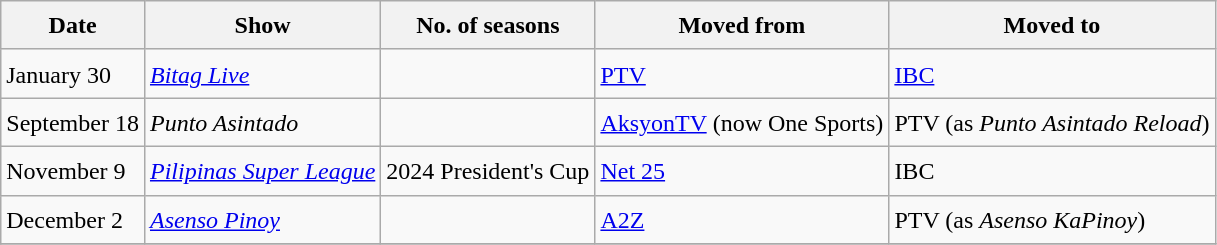<table class="wikitable" style="text-align:left; line-height:25px; width:auto;">
<tr>
<th>Date</th>
<th>Show</th>
<th>No. of seasons</th>
<th>Moved from</th>
<th>Moved to</th>
</tr>
<tr>
<td>January 30</td>
<td><em><a href='#'>Bitag Live</a></em></td>
<td></td>
<td><a href='#'>PTV</a></td>
<td><a href='#'>IBC</a></td>
</tr>
<tr>
<td>September 18</td>
<td><em>Punto Asintado</em></td>
<td></td>
<td><a href='#'>AksyonTV</a> (now One Sports)</td>
<td>PTV (as <em>Punto Asintado Reload</em>)</td>
</tr>
<tr>
<td>November 9</td>
<td><em><a href='#'>Pilipinas Super League</a></em></td>
<td>2024 President's Cup</td>
<td><a href='#'>Net 25</a></td>
<td>IBC</td>
</tr>
<tr>
<td>December 2</td>
<td><em><a href='#'>Asenso Pinoy</a></em></td>
<td></td>
<td><a href='#'>A2Z</a></td>
<td>PTV (as <em>Asenso KaPinoy</em>)</td>
</tr>
<tr>
</tr>
</table>
